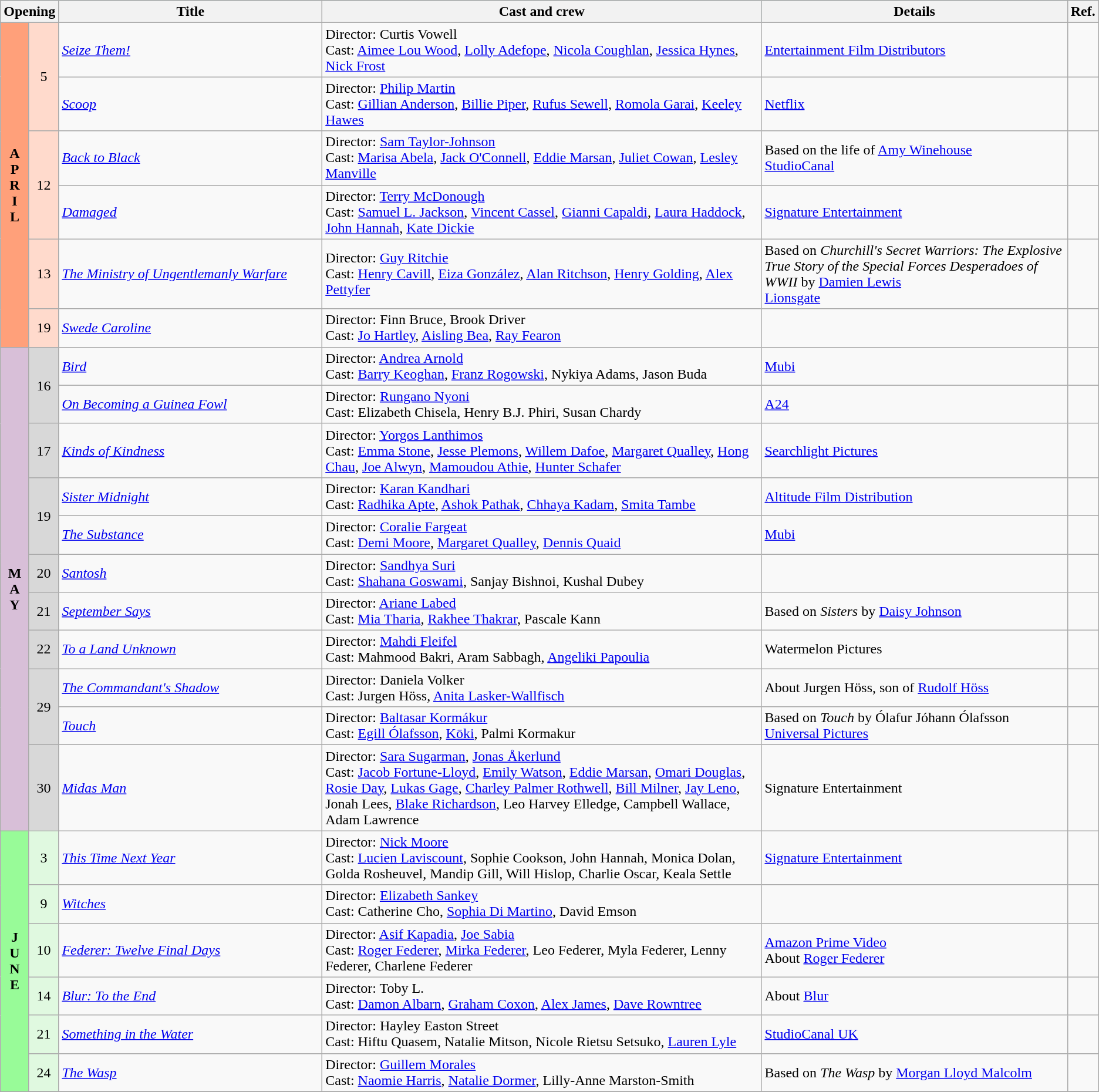<table class="wikitable">
<tr style="background:#b0e0e6; text-align:center;">
<th colspan="2">Opening</th>
<th style="width:24%;">Title</th>
<th style="width:40%;">Cast and crew</th>
<th>Details</th>
<th style="width:2%;">Ref.</th>
</tr>
<tr>
<th rowspan="6" style="text-align:center; background:#ffa07a; textcolor:#000;">A<br>P<br>R<br>I<br>L</th>
<td rowspan="2" style="text-align:center; background:#ffdacc;">5</td>
<td><em><a href='#'>Seize Them!</a></em></td>
<td>Director: Curtis Vowell <br> Cast: <a href='#'>Aimee Lou Wood</a>, <a href='#'>Lolly Adefope</a>, <a href='#'>Nicola Coughlan</a>, <a href='#'>Jessica Hynes</a>, <a href='#'>Nick Frost</a></td>
<td><a href='#'>Entertainment Film Distributors</a></td>
<td style="text-align:center"></td>
</tr>
<tr>
<td><em><a href='#'>Scoop</a></em></td>
<td>Director: <a href='#'>Philip Martin</a> <br> Cast: <a href='#'>Gillian Anderson</a>, <a href='#'>Billie Piper</a>, <a href='#'>Rufus Sewell</a>, <a href='#'>Romola Garai</a>, <a href='#'>Keeley Hawes</a></td>
<td><a href='#'>Netflix</a></td>
<td style="text-align:center"></td>
</tr>
<tr>
<td rowspan="2" style="text-align:center; background:#ffdacc;">12</td>
<td><em><a href='#'>Back to Black</a></em></td>
<td>Director: <a href='#'>Sam Taylor-Johnson</a> <br> Cast: <a href='#'>Marisa Abela</a>, <a href='#'>Jack O'Connell</a>, <a href='#'>Eddie Marsan</a>, <a href='#'>Juliet Cowan</a>, <a href='#'>Lesley Manville</a></td>
<td>Based on the life of <a href='#'>Amy Winehouse</a> <br> <a href='#'>StudioCanal</a></td>
<td style="text-align:center"></td>
</tr>
<tr>
<td><em><a href='#'>Damaged</a></em></td>
<td>Director: <a href='#'>Terry McDonough</a> <br> Cast: <a href='#'>Samuel L. Jackson</a>, <a href='#'>Vincent Cassel</a>, <a href='#'>Gianni Capaldi</a>, <a href='#'>Laura Haddock</a>, <a href='#'>John Hannah</a>, <a href='#'>Kate Dickie</a></td>
<td><a href='#'>Signature Entertainment</a></td>
<td></td>
</tr>
<tr>
<td rowspan="1" style="text-align:center; background:#ffdacc;">13</td>
<td><em><a href='#'>The Ministry of Ungentlemanly Warfare</a></em></td>
<td>Director: <a href='#'>Guy Ritchie</a> <br> Cast: <a href='#'>Henry Cavill</a>, <a href='#'>Eiza González</a>, <a href='#'>Alan Ritchson</a>, <a href='#'>Henry Golding</a>, <a href='#'>Alex Pettyfer</a></td>
<td>Based on <em>Churchill's Secret Warriors: The Explosive True Story of the Special Forces Desperadoes of WWII</em> by <a href='#'>Damien Lewis</a> <br> <a href='#'>Lionsgate</a></td>
<td style="text-align:center"></td>
</tr>
<tr>
<td rowspan="1" style="text-align:center; background:#ffdacc;">19</td>
<td><em><a href='#'>Swede Caroline</a></em></td>
<td>Director: Finn Bruce, Brook Driver <br> Cast: <a href='#'>Jo Hartley</a>, <a href='#'>Aisling Bea</a>, <a href='#'>Ray Fearon</a></td>
<td></td>
<td style="text-align:center"></td>
</tr>
<tr>
<th rowspan="11" style="text-align:center; background:thistle; textcolor:#000;">M<br>A<br>Y</th>
<td rowspan="2" style="text-align:center; background:#d8d8d8;">16</td>
<td><em><a href='#'>Bird</a></em></td>
<td>Director: <a href='#'>Andrea Arnold</a> <br> Cast: <a href='#'>Barry Keoghan</a>, <a href='#'>Franz Rogowski</a>, Nykiya Adams, Jason Buda</td>
<td><a href='#'>Mubi</a></td>
<td style="text-align:center"></td>
</tr>
<tr>
<td><em><a href='#'>On Becoming a Guinea Fowl</a></em></td>
<td>Director: <a href='#'>Rungano Nyoni</a> <br> Cast: Elizabeth Chisela, Henry B.J. Phiri, Susan Chardy</td>
<td><a href='#'>A24</a></td>
<td style="text-align:center"></td>
</tr>
<tr>
<td rowspan="1" style="text-align:center; background:#d8d8d8;">17</td>
<td><em><a href='#'>Kinds of Kindness</a></em></td>
<td>Director: <a href='#'>Yorgos Lanthimos</a> <br> Cast: <a href='#'>Emma Stone</a>, <a href='#'>Jesse Plemons</a>, <a href='#'>Willem Dafoe</a>, <a href='#'>Margaret Qualley</a>, <a href='#'>Hong Chau</a>, <a href='#'>Joe Alwyn</a>, <a href='#'>Mamoudou Athie</a>, <a href='#'>Hunter Schafer</a></td>
<td><a href='#'>Searchlight Pictures</a></td>
<td style="text-align:center"></td>
</tr>
<tr>
<td rowspan="2" style="text-align:center; background:#d8d8d8;">19</td>
<td><em><a href='#'>Sister Midnight</a></em></td>
<td>Director: <a href='#'>Karan Kandhari</a> <br> Cast: <a href='#'>Radhika Apte</a>, <a href='#'>Ashok Pathak</a>, <a href='#'>Chhaya Kadam</a>, <a href='#'>Smita Tambe</a></td>
<td><a href='#'>Altitude Film Distribution</a></td>
<td></td>
</tr>
<tr>
<td><em><a href='#'>The Substance</a></em></td>
<td>Director: <a href='#'>Coralie Fargeat</a> <br> Cast: <a href='#'>Demi Moore</a>, <a href='#'>Margaret Qualley</a>, <a href='#'>Dennis Quaid</a></td>
<td><a href='#'>Mubi</a></td>
<td style="text-align:center"></td>
</tr>
<tr>
<td rowspan="1" style="text-align:center; background:#d8d8d8;">20</td>
<td><em><a href='#'>Santosh</a></em></td>
<td>Director: <a href='#'>Sandhya Suri</a> <br> Cast: <a href='#'>Shahana Goswami</a>, Sanjay Bishnoi, Kushal Dubey</td>
<td></td>
<td></td>
</tr>
<tr>
<td rowspan="1" style="text-align:center; background:#d8d8d8;">21</td>
<td><em><a href='#'>September Says</a></em></td>
<td>Director: <a href='#'>Ariane Labed</a> <br> Cast: <a href='#'>Mia Tharia</a>, <a href='#'>Rakhee Thakrar</a>, Pascale Kann</td>
<td>Based on <em>Sisters</em> by <a href='#'>Daisy Johnson</a></td>
<td style="text-align:center"></td>
</tr>
<tr>
<td rowspan="1" style="text-align:center; background:#d8d8d8;">22</td>
<td><em><a href='#'>To a Land Unknown</a></em></td>
<td>Director: <a href='#'>Mahdi Fleifel</a> <br> Cast: Mahmood Bakri, Aram Sabbagh, <a href='#'>Angeliki Papoulia</a></td>
<td>Watermelon Pictures</td>
<td style="text-align:center"></td>
</tr>
<tr>
<td rowspan="2" style="text-align:center; background:#d8d8d8;">29</td>
<td><em><a href='#'>The Commandant's Shadow</a></em></td>
<td>Director: Daniela Volker <br> Cast: Jurgen Höss, <a href='#'>Anita Lasker-Wallfisch</a></td>
<td>About Jurgen Höss, son of <a href='#'>Rudolf Höss</a></td>
<td style="text-align:center"></td>
</tr>
<tr>
<td><em><a href='#'>Touch</a></em></td>
<td>Director: <a href='#'>Baltasar Kormákur</a> <br> Cast: <a href='#'>Egill Ólafsson</a>, <a href='#'>Kōki</a>, Palmi Kormakur</td>
<td>Based on <em>Touch</em> by Ólafur Jóhann Ólafsson <br> <a href='#'>Universal Pictures</a></td>
<td style="text-align:center"></td>
</tr>
<tr>
<td rowspan="1" style="text-align:center; background:#d8d8d8;">30</td>
<td><em><a href='#'>Midas Man</a></em></td>
<td>Director: <a href='#'>Sara Sugarman</a>, <a href='#'>Jonas Åkerlund</a> <br> Cast: <a href='#'>Jacob Fortune-Lloyd</a>, <a href='#'>Emily Watson</a>, <a href='#'>Eddie Marsan</a>, <a href='#'>Omari Douglas</a>, <a href='#'>Rosie Day</a>, <a href='#'>Lukas Gage</a>, <a href='#'>Charley Palmer Rothwell</a>, <a href='#'>Bill Milner</a>, <a href='#'>Jay Leno</a>, Jonah Lees, <a href='#'>Blake Richardson</a>, Leo Harvey Elledge, Campbell Wallace, Adam Lawrence</td>
<td>Signature Entertainment</td>
<td style="text-align:center"></td>
</tr>
<tr>
<th rowspan="7" style="text-align:center; background:#98fb98; textcolor:#98fb98;">J<br>U<br>N<br>E</th>
<td rowspan="1" style="text-align:center; background:#e0f9e0;">3</td>
<td><em><a href='#'>This Time Next Year</a></em></td>
<td>Director: <a href='#'>Nick Moore</a> <br> Cast: <a href='#'>Lucien Laviscount</a>, Sophie Cookson, John Hannah, Monica Dolan, Golda Rosheuvel, Mandip Gill, Will Hislop, Charlie Oscar, Keala Settle</td>
<td><a href='#'>Signature Entertainment</a></td>
<td style="text-align:center"></td>
</tr>
<tr>
<td rowspan="1" style="text-align:center; background:#e0f9e0;">9</td>
<td><em><a href='#'>Witches</a></em></td>
<td>Director: <a href='#'>Elizabeth Sankey</a> <br> Cast: Catherine Cho, <a href='#'>Sophia Di Martino</a>, David Emson</td>
<td></td>
<td style="text-align:center"></td>
</tr>
<tr>
<td rowspan="1" style="text-align:center; background:#e0f9e0;">10</td>
<td><em><a href='#'>Federer: Twelve Final Days</a></em></td>
<td>Director: <a href='#'>Asif Kapadia</a>, <a href='#'>Joe Sabia</a> <br> Cast: <a href='#'>Roger Federer</a>, <a href='#'>Mirka Federer</a>, Leo Federer, Myla Federer, Lenny Federer, Charlene Federer</td>
<td><a href='#'>Amazon Prime Video</a> <br> About <a href='#'>Roger Federer</a></td>
<td style="text-align:center"></td>
</tr>
<tr>
<td rowspan="1" style="text-align:center; background:#e0f9e0;">14</td>
<td><em><a href='#'>Blur: To the End</a></em></td>
<td>Director: Toby L. <br> Cast: <a href='#'>Damon Albarn</a>, <a href='#'>Graham Coxon</a>, <a href='#'>Alex James</a>, <a href='#'>Dave Rowntree</a></td>
<td>About <a href='#'>Blur</a></td>
<td style="text-align:center"></td>
</tr>
<tr>
<td rowspan="1" style="text-align:center; background:#e0f9e0;">21</td>
<td><em><a href='#'>Something in the Water</a></em></td>
<td>Director: Hayley Easton Street <br> Cast: Hiftu Quasem, Natalie Mitson, Nicole Rietsu Setsuko, <a href='#'>Lauren Lyle</a></td>
<td><a href='#'>StudioCanal UK</a></td>
<td></td>
</tr>
<tr>
<td rowspan="1" style="text-align:center; background:#e0f9e0;">24</td>
<td><em><a href='#'>The Wasp</a></em></td>
<td>Director: <a href='#'>Guillem Morales</a> <br> Cast: <a href='#'>Naomie Harris</a>, <a href='#'>Natalie Dormer</a>, Lilly-Anne Marston-Smith</td>
<td>Based on <em>The Wasp</em> by <a href='#'>Morgan Lloyd Malcolm</a></td>
<td style="text-align:center"></td>
</tr>
<tr>
</tr>
</table>
